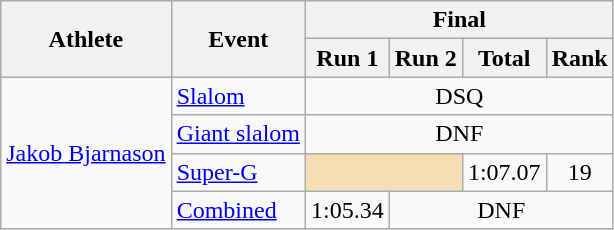<table class="wikitable">
<tr>
<th rowspan="2">Athlete</th>
<th rowspan="2">Event</th>
<th colspan="4">Final</th>
</tr>
<tr>
<th>Run 1</th>
<th>Run 2</th>
<th>Total</th>
<th>Rank</th>
</tr>
<tr>
<td rowspan=4><a href='#'>Jakob Bjarnason</a></td>
<td><a href='#'>Slalom</a></td>
<td align="center" colspan=4>DSQ</td>
</tr>
<tr>
<td><a href='#'>Giant slalom</a></td>
<td align="center" colspan=4>DNF</td>
</tr>
<tr>
<td><a href='#'>Super-G</a></td>
<td colspan=2 bgcolor="wheat"></td>
<td align="center">1:07.07</td>
<td align="center">19</td>
</tr>
<tr>
<td><a href='#'>Combined</a></td>
<td align="center">1:05.34</td>
<td align="center" colspan=3>DNF</td>
</tr>
</table>
